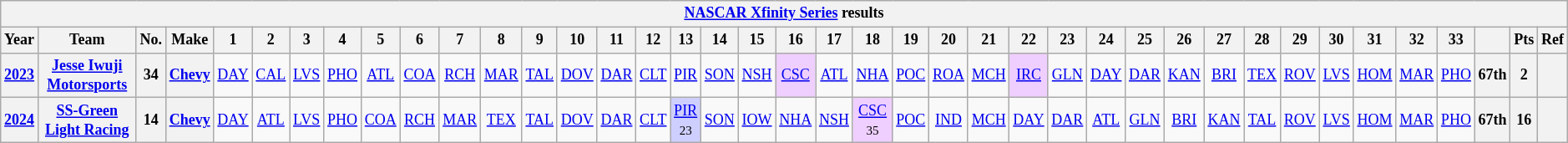<table class="wikitable" style="text-align:center; font-size:75%">
<tr>
<th colspan=40><a href='#'>NASCAR Xfinity Series</a> results</th>
</tr>
<tr>
<th>Year</th>
<th>Team</th>
<th>No.</th>
<th>Make</th>
<th>1</th>
<th>2</th>
<th>3</th>
<th>4</th>
<th>5</th>
<th>6</th>
<th>7</th>
<th>8</th>
<th>9</th>
<th>10</th>
<th>11</th>
<th>12</th>
<th>13</th>
<th>14</th>
<th>15</th>
<th>16</th>
<th>17</th>
<th>18</th>
<th>19</th>
<th>20</th>
<th>21</th>
<th>22</th>
<th>23</th>
<th>24</th>
<th>25</th>
<th>26</th>
<th>27</th>
<th>28</th>
<th>29</th>
<th>30</th>
<th>31</th>
<th>32</th>
<th>33</th>
<th></th>
<th>Pts</th>
<th>Ref</th>
</tr>
<tr>
<th><a href='#'>2023</a></th>
<th><a href='#'>Jesse Iwuji Motorsports</a></th>
<th>34</th>
<th><a href='#'>Chevy</a></th>
<td><a href='#'>DAY</a></td>
<td><a href='#'>CAL</a></td>
<td><a href='#'>LVS</a></td>
<td><a href='#'>PHO</a></td>
<td><a href='#'>ATL</a></td>
<td><a href='#'>COA</a></td>
<td><a href='#'>RCH</a></td>
<td><a href='#'>MAR</a></td>
<td><a href='#'>TAL</a></td>
<td><a href='#'>DOV</a></td>
<td><a href='#'>DAR</a></td>
<td><a href='#'>CLT</a></td>
<td><a href='#'>PIR</a></td>
<td><a href='#'>SON</a></td>
<td><a href='#'>NSH</a></td>
<td style="background:#EFCFFF;"><a href='#'>CSC</a><br></td>
<td><a href='#'>ATL</a></td>
<td><a href='#'>NHA</a></td>
<td><a href='#'>POC</a></td>
<td><a href='#'>ROA</a></td>
<td><a href='#'>MCH</a></td>
<td style="background:#EFCFFF;"><a href='#'>IRC</a><br></td>
<td><a href='#'>GLN</a></td>
<td><a href='#'>DAY</a></td>
<td><a href='#'>DAR</a></td>
<td><a href='#'>KAN</a></td>
<td><a href='#'>BRI</a></td>
<td><a href='#'>TEX</a></td>
<td><a href='#'>ROV</a></td>
<td><a href='#'>LVS</a></td>
<td><a href='#'>HOM</a></td>
<td><a href='#'>MAR</a></td>
<td><a href='#'>PHO</a></td>
<th>67th</th>
<th>2</th>
<th></th>
</tr>
<tr>
<th><a href='#'>2024</a></th>
<th><a href='#'>SS-Green Light Racing</a></th>
<th>14</th>
<th><a href='#'>Chevy</a></th>
<td><a href='#'>DAY</a></td>
<td><a href='#'>ATL</a></td>
<td><a href='#'>LVS</a></td>
<td><a href='#'>PHO</a></td>
<td><a href='#'>COA</a></td>
<td><a href='#'>RCH</a></td>
<td><a href='#'>MAR</a></td>
<td><a href='#'>TEX</a></td>
<td><a href='#'>TAL</a></td>
<td><a href='#'>DOV</a></td>
<td><a href='#'>DAR</a></td>
<td><a href='#'>CLT</a></td>
<td style="background:#CFCFFF;"><a href='#'>PIR</a><br><small>23</small></td>
<td><a href='#'>SON</a></td>
<td><a href='#'>IOW</a></td>
<td><a href='#'>NHA</a></td>
<td><a href='#'>NSH</a></td>
<td style="background:#EFCFFF;"><a href='#'>CSC</a><br><small>35</small></td>
<td><a href='#'>POC</a></td>
<td><a href='#'>IND</a></td>
<td><a href='#'>MCH</a></td>
<td><a href='#'>DAY</a></td>
<td><a href='#'>DAR</a></td>
<td><a href='#'>ATL</a></td>
<td><a href='#'>GLN</a></td>
<td><a href='#'>BRI</a></td>
<td><a href='#'>KAN</a></td>
<td><a href='#'>TAL</a></td>
<td><a href='#'>ROV</a></td>
<td><a href='#'>LVS</a></td>
<td><a href='#'>HOM</a></td>
<td><a href='#'>MAR</a></td>
<td><a href='#'>PHO</a></td>
<th>67th</th>
<th>16</th>
<th></th>
</tr>
</table>
